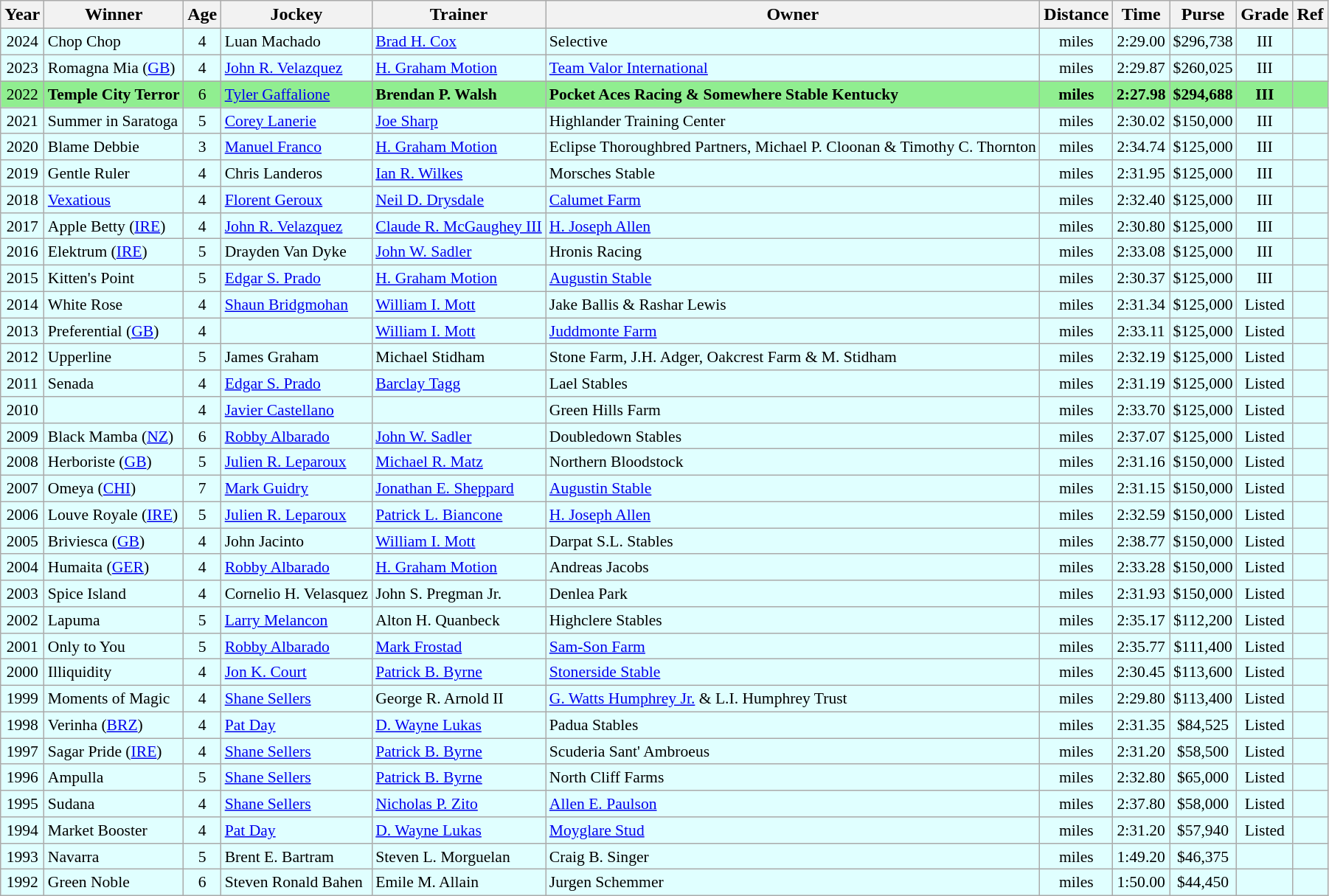<table class="wikitable sortable">
<tr>
<th>Year</th>
<th>Winner</th>
<th>Age</th>
<th>Jockey</th>
<th>Trainer</th>
<th>Owner</th>
<th>Distance</th>
<th>Time</th>
<th>Purse</th>
<th>Grade</th>
<th>Ref</th>
</tr>
<tr style="font-size:90%; background-color:lightcyan">
<td align=center>2024</td>
<td>Chop Chop</td>
<td align=center>4</td>
<td>Luan Machado</td>
<td><a href='#'>Brad H. Cox</a></td>
<td>Selective</td>
<td align=center> miles</td>
<td align=center>2:29.00</td>
<td align=center>$296,738</td>
<td align=center>III</td>
<td></td>
</tr>
<tr style="font-size:90%; background-color:lightcyan">
<td align=center>2023</td>
<td>Romagna Mia (<a href='#'>GB</a>)</td>
<td align=center>4</td>
<td><a href='#'>John R. Velazquez</a></td>
<td><a href='#'>H. Graham Motion</a></td>
<td><a href='#'>Team Valor International</a></td>
<td align=center> miles</td>
<td align=center>2:29.87</td>
<td align=center>$260,025</td>
<td align=center>III</td>
<td></td>
</tr>
<tr style="font-size:90%; background-color:lightgreen">
<td align=center>2022</td>
<td><strong>Temple City Terror</strong></td>
<td align=center>6</td>
<td><a href='#'>Tyler Gaffalione</a></td>
<td><strong>Brendan P. Walsh</strong></td>
<td><strong>Pocket Aces Racing & Somewhere Stable Kentucky</strong></td>
<td align=center><strong> miles</strong></td>
<td align=center><strong>2:27.98</strong></td>
<td align=center><strong>$294,688</strong></td>
<td align=center><strong>III</strong></td>
<td></td>
</tr>
<tr style="font-size:90%; background-color:lightcyan">
<td align=center>2021</td>
<td>Summer in Saratoga</td>
<td align=center>5</td>
<td><a href='#'>Corey Lanerie</a></td>
<td><a href='#'>Joe Sharp</a></td>
<td>Highlander Training Center</td>
<td align=center> miles</td>
<td align=center>2:30.02</td>
<td align=center>$150,000</td>
<td align=center>III</td>
<td></td>
</tr>
<tr style="font-size:90%; background-color:lightcyan">
<td align=center>2020</td>
<td>Blame Debbie</td>
<td align=center>3</td>
<td><a href='#'>Manuel Franco</a></td>
<td><a href='#'>H. Graham Motion</a></td>
<td>Eclipse Thoroughbred Partners, Michael P. Cloonan & Timothy C. Thornton</td>
<td align=center> miles</td>
<td align=center>2:34.74</td>
<td align=center>$125,000</td>
<td align=center>III</td>
<td></td>
</tr>
<tr style="font-size:90%; background-color:lightcyan">
<td align=center>2019</td>
<td>Gentle Ruler</td>
<td align=center>4</td>
<td>Chris Landeros</td>
<td><a href='#'>Ian R. Wilkes</a></td>
<td>Morsches Stable</td>
<td align=center> miles</td>
<td align=center>2:31.95</td>
<td align=center>$125,000</td>
<td align=center>III</td>
<td></td>
</tr>
<tr style="font-size:90%; background-color:lightcyan">
<td align=center>2018</td>
<td><a href='#'> Vexatious</a></td>
<td align=center>4</td>
<td><a href='#'>Florent Geroux</a></td>
<td><a href='#'>Neil D. Drysdale</a></td>
<td><a href='#'>Calumet Farm</a></td>
<td align=center> miles</td>
<td align=center>2:32.40</td>
<td align=center>$125,000</td>
<td align=center>III</td>
<td></td>
</tr>
<tr style="font-size:90%; background-color:lightcyan">
<td align=center>2017</td>
<td>Apple Betty (<a href='#'>IRE</a>)</td>
<td align=center>4</td>
<td><a href='#'>John R. Velazquez</a></td>
<td><a href='#'>Claude R. McGaughey III</a></td>
<td><a href='#'>H. Joseph Allen</a></td>
<td align=center> miles</td>
<td align=center>2:30.80</td>
<td align=center>$125,000</td>
<td align=center>III</td>
<td></td>
</tr>
<tr style="font-size:90%; background-color:lightcyan">
<td align=center>2016</td>
<td>Elektrum (<a href='#'>IRE</a>)</td>
<td align=center>5</td>
<td>Drayden Van Dyke</td>
<td><a href='#'>John W. Sadler</a></td>
<td>Hronis Racing</td>
<td align=center> miles</td>
<td align=center>2:33.08</td>
<td align=center>$125,000</td>
<td align=center>III</td>
<td></td>
</tr>
<tr style="font-size:90%; background-color:lightcyan">
<td align=center>2015</td>
<td>Kitten's Point</td>
<td align=center>5</td>
<td><a href='#'>Edgar S. Prado</a></td>
<td><a href='#'>H. Graham Motion</a></td>
<td><a href='#'>Augustin Stable</a></td>
<td align=center> miles</td>
<td align=center>2:30.37</td>
<td align=center>$125,000</td>
<td align=center>III</td>
<td></td>
</tr>
<tr style="font-size:90%; background-color:lightcyan">
<td align=center>2014</td>
<td>White Rose</td>
<td align=center>4</td>
<td><a href='#'>Shaun Bridgmohan</a></td>
<td><a href='#'>William I. Mott</a></td>
<td>Jake Ballis & Rashar Lewis</td>
<td align=center> miles</td>
<td align=center>2:31.34</td>
<td align=center>$125,000</td>
<td align=center>Listed</td>
<td></td>
</tr>
<tr style="font-size:90%; background-color:lightcyan">
<td align=center>2013</td>
<td>Preferential (<a href='#'>GB</a>)</td>
<td align=center>4</td>
<td></td>
<td><a href='#'>William I. Mott</a></td>
<td><a href='#'>Juddmonte Farm</a></td>
<td align=center> miles</td>
<td align=center>2:33.11</td>
<td align=center>$125,000</td>
<td align=center>Listed</td>
<td></td>
</tr>
<tr style="font-size:90%; background-color:lightcyan">
<td align=center>2012</td>
<td>Upperline</td>
<td align=center>5</td>
<td>James Graham</td>
<td>Michael Stidham</td>
<td>Stone Farm, J.H. Adger, Oakcrest Farm & M. Stidham</td>
<td align=center> miles</td>
<td align=center>2:32.19</td>
<td align=center>$125,000</td>
<td align=center>Listed</td>
<td></td>
</tr>
<tr style="font-size:90%; background-color:lightcyan">
<td align=center>2011</td>
<td>Senada</td>
<td align=center>4</td>
<td><a href='#'>Edgar S. Prado</a></td>
<td><a href='#'>Barclay Tagg</a></td>
<td>Lael Stables</td>
<td align=center> miles</td>
<td align=center>2:31.19</td>
<td align=center>$125,000</td>
<td align=center>Listed</td>
<td></td>
</tr>
<tr style="font-size:90%; background-color:lightcyan">
<td align=center>2010</td>
<td></td>
<td align=center>4</td>
<td><a href='#'>Javier Castellano</a></td>
<td></td>
<td>Green Hills Farm</td>
<td align=center> miles</td>
<td align=center>2:33.70</td>
<td align=center>$125,000</td>
<td align=center>Listed</td>
<td></td>
</tr>
<tr style="font-size:90%; background-color:lightcyan">
<td align=center>2009</td>
<td>Black Mamba (<a href='#'>NZ</a>)</td>
<td align=center>6</td>
<td><a href='#'>Robby Albarado</a></td>
<td><a href='#'>John W. Sadler</a></td>
<td>Doubledown Stables</td>
<td align=center> miles</td>
<td align=center>2:37.07</td>
<td align=center>$125,000</td>
<td align=center>Listed</td>
<td></td>
</tr>
<tr style="font-size:90%; background-color:lightcyan">
<td align=center>2008</td>
<td>Herboriste (<a href='#'>GB</a>)</td>
<td align=center>5</td>
<td><a href='#'>Julien R. Leparoux</a></td>
<td><a href='#'>Michael R. Matz</a></td>
<td>Northern Bloodstock</td>
<td align=center> miles</td>
<td align=center>2:31.16</td>
<td align=center>$150,000</td>
<td align=center>Listed</td>
<td></td>
</tr>
<tr style="font-size:90%; background-color:lightcyan">
<td align=center>2007</td>
<td>Omeya (<a href='#'>CHI</a>)</td>
<td align=center>7</td>
<td><a href='#'>Mark Guidry</a></td>
<td><a href='#'>Jonathan E. Sheppard</a></td>
<td><a href='#'>Augustin Stable</a></td>
<td align=center> miles</td>
<td align=center>2:31.15</td>
<td align=center>$150,000</td>
<td align=center>Listed</td>
<td></td>
</tr>
<tr style="font-size:90%; background-color:lightcyan">
<td align=center>2006</td>
<td>Louve Royale (<a href='#'>IRE</a>)</td>
<td align=center>5</td>
<td><a href='#'>Julien R. Leparoux</a></td>
<td><a href='#'>Patrick L. Biancone</a></td>
<td><a href='#'>H. Joseph Allen</a></td>
<td align=center> miles</td>
<td align=center>2:32.59</td>
<td align=center>$150,000</td>
<td align=center>Listed</td>
<td></td>
</tr>
<tr style="font-size:90%; background-color:lightcyan">
<td align=center>2005</td>
<td>Briviesca (<a href='#'>GB</a>)</td>
<td align=center>4</td>
<td>John Jacinto</td>
<td><a href='#'>William I. Mott</a></td>
<td>Darpat S.L. Stables</td>
<td align=center> miles</td>
<td align=center>2:38.77</td>
<td align=center>$150,000</td>
<td align=center>Listed</td>
<td></td>
</tr>
<tr style="font-size:90%; background-color:lightcyan">
<td align=center>2004</td>
<td>Humaita (<a href='#'>GER</a>)</td>
<td align=center>4</td>
<td><a href='#'>Robby Albarado</a></td>
<td><a href='#'>H. Graham Motion</a></td>
<td>Andreas Jacobs</td>
<td align=center> miles</td>
<td align=center>2:33.28</td>
<td align=center>$150,000</td>
<td align=center>Listed</td>
<td></td>
</tr>
<tr style="font-size:90%; background-color:lightcyan">
<td align=center>2003</td>
<td>Spice Island</td>
<td align=center>4</td>
<td>Cornelio H. Velasquez</td>
<td>John S. Pregman Jr.</td>
<td>Denlea Park</td>
<td align=center> miles</td>
<td align=center>2:31.93</td>
<td align=center>$150,000</td>
<td align=center>Listed</td>
<td></td>
</tr>
<tr style="font-size:90%; background-color:lightcyan">
<td align=center>2002</td>
<td>Lapuma</td>
<td align=center>5</td>
<td><a href='#'>Larry Melancon</a></td>
<td>Alton H. Quanbeck</td>
<td>Highclere Stables</td>
<td align=center> miles</td>
<td align=center>2:35.17</td>
<td align=center>$112,200</td>
<td align=center>Listed</td>
<td></td>
</tr>
<tr style="font-size:90%; background-color:lightcyan">
<td align=center>2001</td>
<td>Only to You</td>
<td align=center>5</td>
<td><a href='#'>Robby Albarado</a></td>
<td><a href='#'>Mark Frostad</a></td>
<td><a href='#'>Sam-Son Farm</a></td>
<td align=center> miles</td>
<td align=center>2:35.77</td>
<td align=center>$111,400</td>
<td align=center>Listed</td>
<td></td>
</tr>
<tr style="font-size:90%; background-color:lightcyan">
<td align=center>2000</td>
<td>Illiquidity</td>
<td align=center>4</td>
<td><a href='#'>Jon K. Court</a></td>
<td><a href='#'>Patrick B. Byrne</a></td>
<td><a href='#'>Stonerside Stable</a></td>
<td align=center> miles</td>
<td align=center>2:30.45</td>
<td align=center>$113,600</td>
<td align=center>Listed</td>
<td></td>
</tr>
<tr style="font-size:90%; background-color:lightcyan">
<td align=center>1999</td>
<td>Moments of Magic</td>
<td align=center>4</td>
<td><a href='#'>Shane Sellers</a></td>
<td>George R. Arnold II</td>
<td><a href='#'>G. Watts Humphrey Jr.</a> & L.I. Humphrey Trust</td>
<td align=center> miles</td>
<td align=center>2:29.80</td>
<td align=center>$113,400</td>
<td align=center>Listed</td>
<td></td>
</tr>
<tr style="font-size:90%; background-color:lightcyan">
<td align=center>1998</td>
<td>Verinha (<a href='#'>BRZ</a>)</td>
<td align=center>4</td>
<td><a href='#'>Pat Day</a></td>
<td><a href='#'>D. Wayne Lukas</a></td>
<td>Padua Stables</td>
<td align=center> miles</td>
<td align=center>2:31.35</td>
<td align=center>$84,525</td>
<td align=center>Listed</td>
<td></td>
</tr>
<tr style="font-size:90%; background-color:lightcyan">
<td align=center>1997</td>
<td>Sagar Pride (<a href='#'>IRE</a>)</td>
<td align=center>4</td>
<td><a href='#'>Shane Sellers</a></td>
<td><a href='#'>Patrick B. Byrne</a></td>
<td>Scuderia Sant' Ambroeus</td>
<td align=center> miles</td>
<td align=center>2:31.20</td>
<td align=center>$58,500</td>
<td align=center>Listed</td>
<td></td>
</tr>
<tr style="font-size:90%; background-color:lightcyan">
<td align=center>1996</td>
<td>Ampulla</td>
<td align=center>5</td>
<td><a href='#'>Shane Sellers</a></td>
<td><a href='#'>Patrick B. Byrne</a></td>
<td>North Cliff Farms</td>
<td align=center> miles</td>
<td align=center>2:32.80</td>
<td align=center>$65,000</td>
<td align=center>Listed</td>
<td></td>
</tr>
<tr style="font-size:90%; background-color:lightcyan">
<td align=center>1995</td>
<td>Sudana</td>
<td align=center>4</td>
<td><a href='#'>Shane Sellers</a></td>
<td><a href='#'>Nicholas P. Zito</a></td>
<td><a href='#'>Allen E. Paulson</a></td>
<td align=center> miles</td>
<td align=center>2:37.80</td>
<td align=center>$58,000</td>
<td align=center>Listed</td>
<td></td>
</tr>
<tr style="font-size:90%; background-color:lightcyan">
<td align=center>1994</td>
<td>Market Booster</td>
<td align=center>4</td>
<td><a href='#'>Pat Day</a></td>
<td><a href='#'>D. Wayne Lukas</a></td>
<td><a href='#'>Moyglare Stud</a></td>
<td align=center> miles</td>
<td align=center>2:31.20</td>
<td align=center>$57,940</td>
<td align=center>Listed</td>
<td></td>
</tr>
<tr style="font-size:90%; background-color:lightcyan">
<td align=center>1993</td>
<td>Navarra</td>
<td align=center>5</td>
<td>Brent E. Bartram</td>
<td>Steven L. Morguelan</td>
<td>Craig B. Singer</td>
<td align=center> miles</td>
<td align=center>1:49.20</td>
<td align=center>$46,375</td>
<td align=center></td>
<td></td>
</tr>
<tr style="font-size:90%; background-color:lightcyan">
<td align=center>1992</td>
<td>Green Noble</td>
<td align=center>6</td>
<td>Steven Ronald Bahen</td>
<td>Emile M. Allain</td>
<td>Jurgen Schemmer</td>
<td align=center> miles</td>
<td align=center>1:50.00</td>
<td align=center>$44,450</td>
<td align=center></td>
<td></td>
</tr>
</table>
